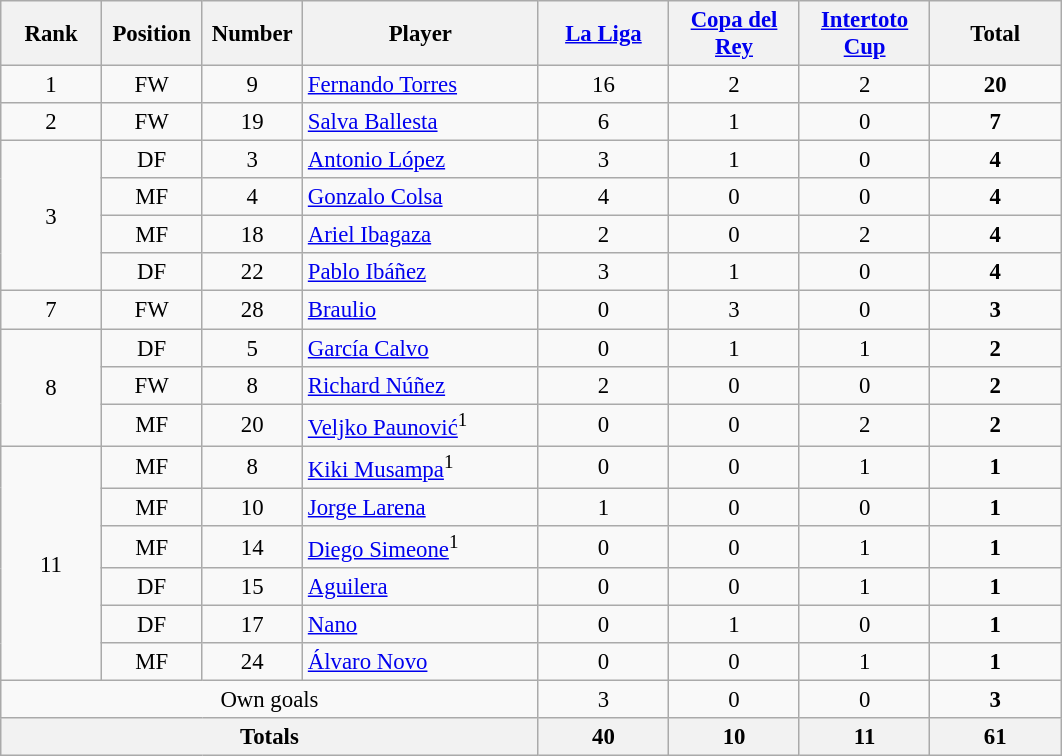<table class="wikitable" style="font-size: 95%; text-align: center">
<tr>
<th width=60>Rank</th>
<th width=60>Position</th>
<th width=60>Number</th>
<th width=150>Player</th>
<th width=80><a href='#'>La Liga</a></th>
<th width=80><a href='#'>Copa del Rey</a></th>
<th width=80><a href='#'>Intertoto Cup</a></th>
<th width=80><strong>Total</strong></th>
</tr>
<tr>
<td>1</td>
<td>FW</td>
<td>9</td>
<td align=left> <a href='#'>Fernando Torres</a></td>
<td>16</td>
<td>2</td>
<td>2</td>
<td><strong>20</strong></td>
</tr>
<tr>
<td>2</td>
<td>FW</td>
<td>19</td>
<td align=left> <a href='#'>Salva Ballesta</a></td>
<td>6</td>
<td>1</td>
<td>0</td>
<td><strong>7</strong></td>
</tr>
<tr>
<td rowspan=4>3</td>
<td>DF</td>
<td>3</td>
<td align=left> <a href='#'>Antonio López</a></td>
<td>3</td>
<td>1</td>
<td>0</td>
<td><strong>4</strong></td>
</tr>
<tr>
<td>MF</td>
<td>4</td>
<td align=left> <a href='#'>Gonzalo Colsa</a></td>
<td>4</td>
<td>0</td>
<td>0</td>
<td><strong>4</strong></td>
</tr>
<tr>
<td>MF</td>
<td>18</td>
<td align=left> <a href='#'>Ariel Ibagaza</a></td>
<td>2</td>
<td>0</td>
<td>2</td>
<td><strong>4</strong></td>
</tr>
<tr>
<td>DF</td>
<td>22</td>
<td align=left> <a href='#'>Pablo Ibáñez</a></td>
<td>3</td>
<td>1</td>
<td>0</td>
<td><strong>4</strong></td>
</tr>
<tr>
<td>7</td>
<td>FW</td>
<td>28</td>
<td align=left> <a href='#'>Braulio</a></td>
<td>0</td>
<td>3</td>
<td>0</td>
<td><strong>3</strong></td>
</tr>
<tr>
<td rowspan=3>8</td>
<td>DF</td>
<td>5</td>
<td align=left> <a href='#'>García Calvo</a></td>
<td>0</td>
<td>1</td>
<td>1</td>
<td><strong>2</strong></td>
</tr>
<tr>
<td>FW</td>
<td>8</td>
<td align=left> <a href='#'>Richard Núñez</a></td>
<td>2</td>
<td>0</td>
<td>0</td>
<td><strong>2</strong></td>
</tr>
<tr>
<td>MF</td>
<td>20</td>
<td align=left> <a href='#'>Veljko Paunović</a><sup>1</sup></td>
<td>0</td>
<td>0</td>
<td>2</td>
<td><strong>2</strong></td>
</tr>
<tr>
<td rowspan=6>11</td>
<td>MF</td>
<td>8</td>
<td align=left> <a href='#'>Kiki Musampa</a><sup>1</sup></td>
<td>0</td>
<td>0</td>
<td>1</td>
<td><strong>1</strong></td>
</tr>
<tr>
<td>MF</td>
<td>10</td>
<td align=left> <a href='#'>Jorge Larena</a></td>
<td>1</td>
<td>0</td>
<td>0</td>
<td><strong>1</strong></td>
</tr>
<tr>
<td>MF</td>
<td>14</td>
<td align=left> <a href='#'>Diego Simeone</a><sup>1</sup></td>
<td>0</td>
<td>0</td>
<td>1</td>
<td><strong>1</strong></td>
</tr>
<tr>
<td>DF</td>
<td>15</td>
<td align=left> <a href='#'>Aguilera</a></td>
<td>0</td>
<td>0</td>
<td>1</td>
<td><strong>1</strong></td>
</tr>
<tr>
<td>DF</td>
<td>17</td>
<td align=left> <a href='#'>Nano</a></td>
<td>0</td>
<td>1</td>
<td>0</td>
<td><strong>1</strong></td>
</tr>
<tr>
<td>MF</td>
<td>24</td>
<td align=left> <a href='#'>Álvaro Novo</a></td>
<td>0</td>
<td>0</td>
<td>1</td>
<td><strong>1</strong></td>
</tr>
<tr>
<td colspan=4>Own goals</td>
<td>3</td>
<td>0</td>
<td>0</td>
<td><strong>3</strong></td>
</tr>
<tr>
<th colspan=4>Totals</th>
<th>40</th>
<th>10</th>
<th>11</th>
<th>61</th>
</tr>
</table>
